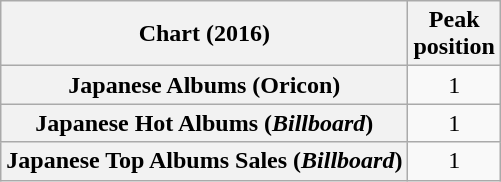<table class="wikitable sortable plainrowheaders" style="text-align:center">
<tr>
<th scope="col">Chart (2016)</th>
<th scope="col">Peak<br>position</th>
</tr>
<tr>
<th scope="row">Japanese Albums (Oricon)</th>
<td>1</td>
</tr>
<tr>
<th scope="row">Japanese Hot Albums (<em>Billboard</em>)</th>
<td>1</td>
</tr>
<tr>
<th scope="row">Japanese Top Albums Sales (<em>Billboard</em>)</th>
<td>1</td>
</tr>
</table>
